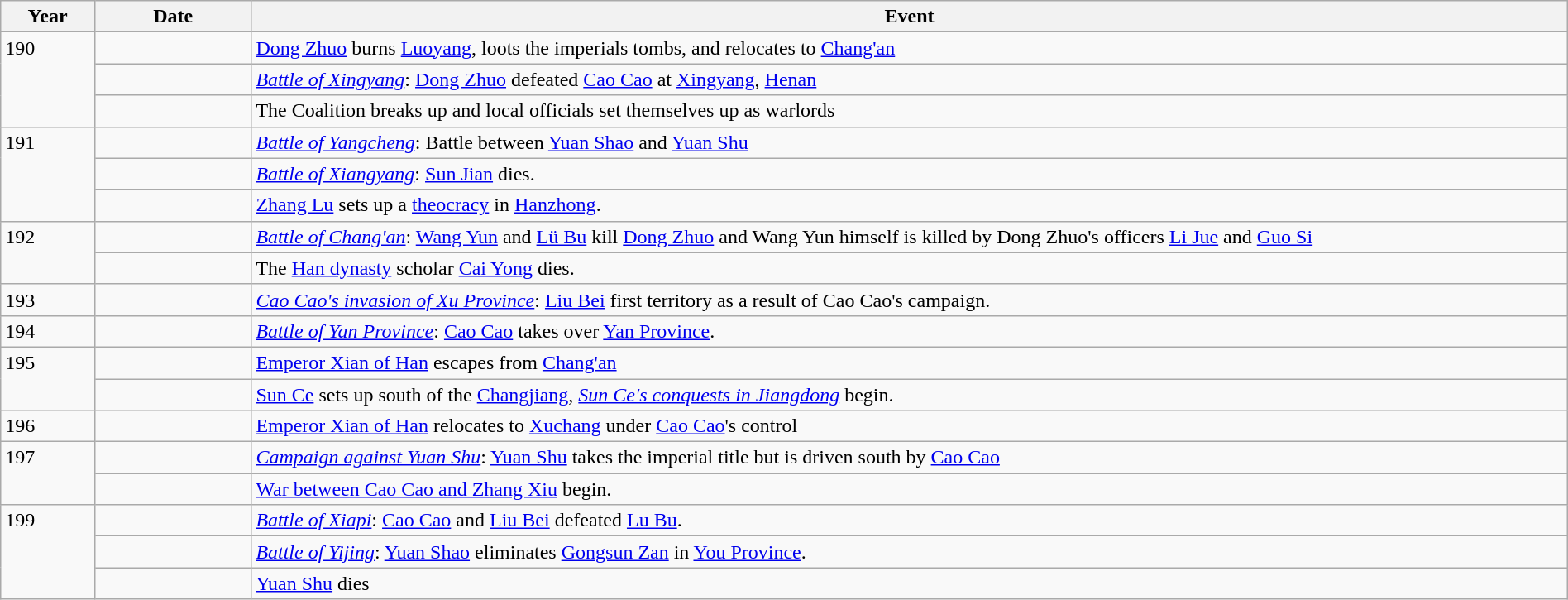<table class="wikitable" style="width:100%;">
<tr>
<th style="width:6%">Year</th>
<th style="width:10%">Date</th>
<th>Event</th>
</tr>
<tr>
<td rowspan="3" style="vertical-align:top;">190</td>
<td></td>
<td><a href='#'>Dong Zhuo</a> burns <a href='#'>Luoyang</a>, loots the imperials tombs, and relocates to <a href='#'>Chang'an</a></td>
</tr>
<tr>
<td></td>
<td><em><a href='#'>Battle of Xingyang</a></em>: <a href='#'>Dong Zhuo</a> defeated <a href='#'>Cao Cao</a> at <a href='#'>Xingyang</a>, <a href='#'>Henan</a></td>
</tr>
<tr>
<td></td>
<td>The Coalition breaks up and local officials set themselves up as warlords</td>
</tr>
<tr>
<td rowspan="3" style="vertical-align:top;">191</td>
<td></td>
<td><em><a href='#'>Battle of Yangcheng</a></em>: Battle between <a href='#'>Yuan Shao</a> and <a href='#'>Yuan Shu</a></td>
</tr>
<tr>
<td></td>
<td><em><a href='#'>Battle of Xiangyang</a></em>: <a href='#'>Sun Jian</a> dies.</td>
</tr>
<tr>
<td></td>
<td><a href='#'>Zhang Lu</a> sets up a <a href='#'>theocracy</a> in <a href='#'>Hanzhong</a>.</td>
</tr>
<tr>
<td rowspan="2" style="vertical-align:top;">192</td>
<td></td>
<td><em><a href='#'>Battle of Chang'an</a></em>: <a href='#'>Wang Yun</a> and <a href='#'>Lü Bu</a> kill <a href='#'>Dong Zhuo</a> and Wang Yun himself is killed by Dong Zhuo's officers <a href='#'>Li Jue</a> and <a href='#'>Guo Si</a></td>
</tr>
<tr>
<td></td>
<td>The <a href='#'>Han dynasty</a> scholar <a href='#'>Cai Yong</a> dies.</td>
</tr>
<tr>
<td>193</td>
<td></td>
<td><em><a href='#'>Cao Cao's invasion of Xu Province</a></em>: <a href='#'>Liu Bei</a> first territory as a result of Cao Cao's campaign.</td>
</tr>
<tr>
<td>194</td>
<td></td>
<td><em><a href='#'>Battle of Yan Province</a></em>: <a href='#'>Cao Cao</a> takes over <a href='#'>Yan Province</a>.</td>
</tr>
<tr>
<td rowspan="2" style="vertical-align:top;">195</td>
<td></td>
<td><a href='#'>Emperor Xian of Han</a> escapes from <a href='#'>Chang'an</a></td>
</tr>
<tr>
<td></td>
<td><a href='#'>Sun Ce</a> sets up south of the <a href='#'>Changjiang</a>, <em><a href='#'>Sun Ce's conquests in Jiangdong</a></em> begin.</td>
</tr>
<tr>
<td>196</td>
<td></td>
<td><a href='#'>Emperor Xian of Han</a> relocates to <a href='#'>Xuchang</a> under <a href='#'>Cao Cao</a>'s control</td>
</tr>
<tr>
<td rowspan="2" style="vertical-align:top;">197</td>
<td></td>
<td><em><a href='#'>Campaign against Yuan Shu</a></em>: <a href='#'>Yuan Shu</a> takes the imperial title but is driven south by <a href='#'>Cao Cao</a></td>
</tr>
<tr>
<td></td>
<td><a href='#'>War between Cao Cao and Zhang Xiu</a> begin.</td>
</tr>
<tr>
<td rowspan="3" style="vertical-align:top;">199</td>
<td></td>
<td><em><a href='#'>Battle of Xiapi</a></em>: <a href='#'>Cao Cao</a> and <a href='#'>Liu Bei</a> defeated <a href='#'>Lu Bu</a>.</td>
</tr>
<tr>
<td></td>
<td><em><a href='#'>Battle of Yijing</a></em>: <a href='#'>Yuan Shao</a> eliminates <a href='#'>Gongsun Zan</a> in <a href='#'>You Province</a>.</td>
</tr>
<tr>
<td></td>
<td><a href='#'>Yuan Shu</a> dies</td>
</tr>
</table>
